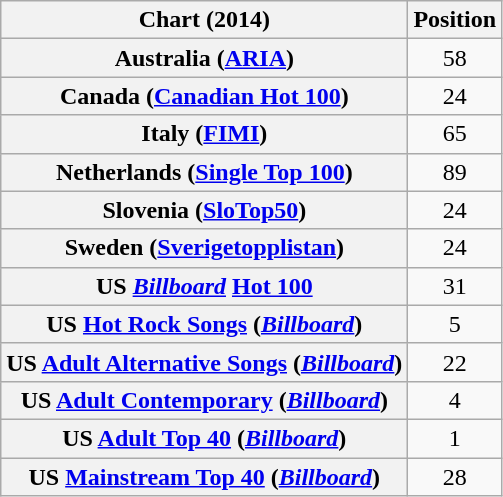<table class="wikitable sortable plainrowheaders">
<tr>
<th>Chart (2014)</th>
<th>Position</th>
</tr>
<tr>
<th scope="row">Australia (<a href='#'>ARIA</a>)</th>
<td style="text-align:center;">58</td>
</tr>
<tr>
<th scope="row">Canada (<a href='#'>Canadian Hot 100</a>)</th>
<td style="text-align:center;">24</td>
</tr>
<tr>
<th scope="row">Italy (<a href='#'>FIMI</a>)</th>
<td style="text-align:center;">65</td>
</tr>
<tr>
<th scope="row">Netherlands (<a href='#'>Single Top 100</a>)</th>
<td style="text-align:center;">89</td>
</tr>
<tr>
<th scope="row">Slovenia (<a href='#'>SloTop50</a>)</th>
<td align=center>24</td>
</tr>
<tr>
<th scope="row">Sweden (<a href='#'>Sverigetopplistan</a>)</th>
<td style="text-align:center;">24</td>
</tr>
<tr>
<th scope="row">US <a href='#'><em>Billboard</em></a> <a href='#'>Hot 100</a></th>
<td style="text-align:center;">31</td>
</tr>
<tr>
<th scope="row">US <a href='#'>Hot Rock Songs</a> (<a href='#'><em>Billboard</em></a>)</th>
<td style="text-align:center;">5</td>
</tr>
<tr>
<th scope="row">US <a href='#'>Adult Alternative Songs</a> (<a href='#'><em>Billboard</em></a>)</th>
<td style="text-align:center;">22</td>
</tr>
<tr>
<th scope="row">US <a href='#'>Adult Contemporary</a> (<a href='#'><em>Billboard</em></a>)</th>
<td style="text-align:center;">4</td>
</tr>
<tr>
<th scope="row">US <a href='#'>Adult Top 40</a> (<a href='#'><em>Billboard</em></a>)</th>
<td style="text-align:center;">1</td>
</tr>
<tr>
<th scope="row">US <a href='#'>Mainstream Top 40</a> (<a href='#'><em>Billboard</em></a>)</th>
<td style="text-align:center;">28</td>
</tr>
</table>
